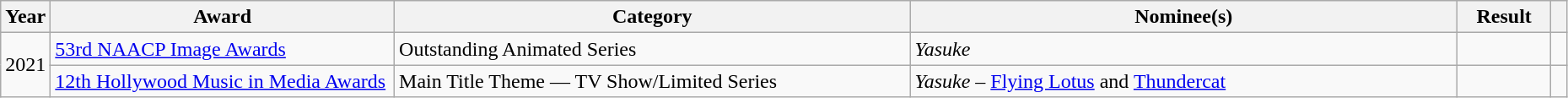<table class="wikitable sortable" style="width:98%">
<tr>
<th scope="col" style="width:3%;">Year</th>
<th scope="col" style="width:22%;">Award</th>
<th scope="col" style="width:33%;">Category</th>
<th scope="col" style="width:35%;">Nominee(s)</th>
<th scope="col" style="width:6%;">Result</th>
<th scope="col" class="unsortable" style="width:1%;"></th>
</tr>
<tr>
<td rowspan="2" style="text-align:center;">2021</td>
<td><a href='#'>53rd NAACP Image Awards</a></td>
<td>Outstanding Animated Series</td>
<td><em>Yasuke</em></td>
<td></td>
<td></td>
</tr>
<tr>
<td><a href='#'>12th Hollywood Music in Media Awards</a></td>
<td>Main Title Theme — TV Show/Limited Series</td>
<td><em>Yasuke</em> – <a href='#'>Flying Lotus</a> and <a href='#'>Thundercat</a></td>
<td></td>
<td></td>
</tr>
</table>
